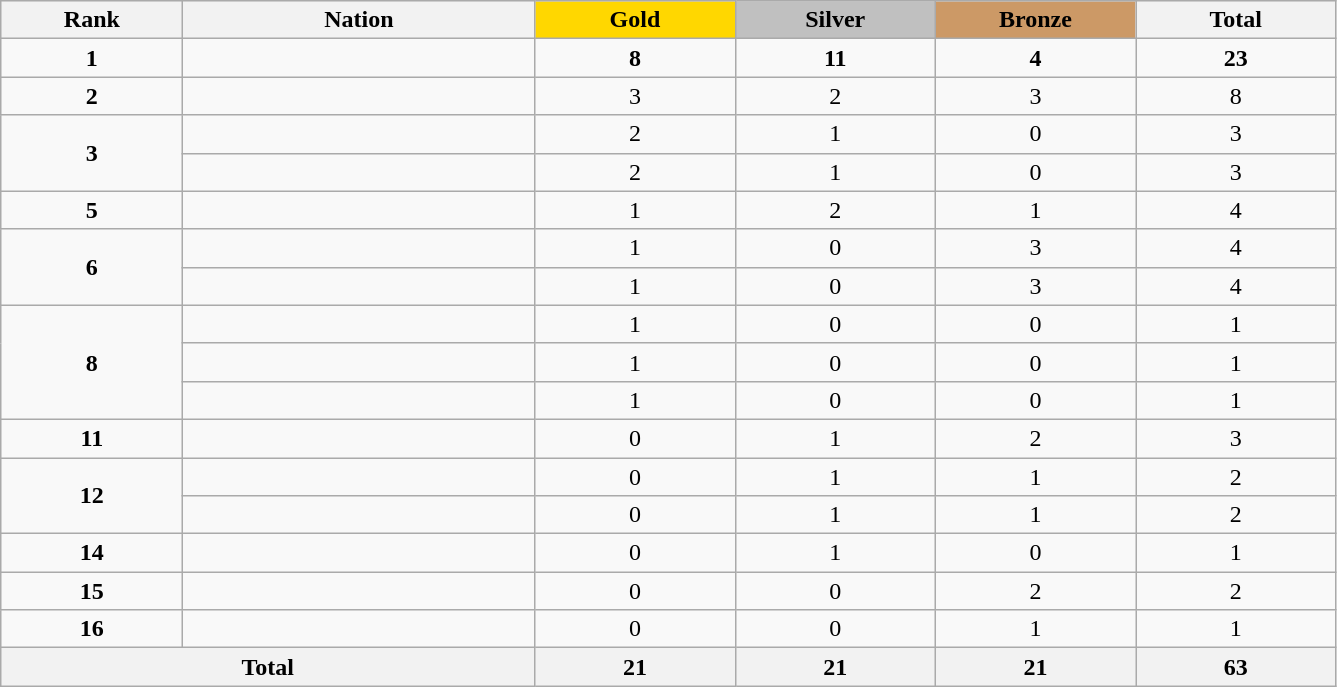<table class="wikitable collapsible autocollapse plainrowheaders" width=70.5% style="text-align:center;">
<tr style="background-color:#EDEDED;">
<th width=100px class="hintergrundfarbe5">Rank</th>
<th width=200px class="hintergrundfarbe6">Nation</th>
<th style="background:    gold; width:15%">Gold</th>
<th style="background:  silver; width:15%">Silver</th>
<th style="background: #CC9966; width:15%">Bronze</th>
<th class="hintergrundfarbe6" style="width:15%">Total</th>
</tr>
<tr>
<td><strong>1</strong></td>
<td align=left></td>
<td><strong>8</strong></td>
<td><strong>11</strong></td>
<td><strong>4</strong></td>
<td><strong>23</strong></td>
</tr>
<tr>
<td><strong>2</strong></td>
<td align=left></td>
<td>3</td>
<td>2</td>
<td>3</td>
<td>8</td>
</tr>
<tr>
<td rowspan=2><strong>3</strong></td>
<td align=left></td>
<td>2</td>
<td>1</td>
<td>0</td>
<td>3</td>
</tr>
<tr>
<td align=left></td>
<td>2</td>
<td>1</td>
<td>0</td>
<td>3</td>
</tr>
<tr>
<td><strong>5</strong></td>
<td align=left></td>
<td>1</td>
<td>2</td>
<td>1</td>
<td>4</td>
</tr>
<tr>
<td rowspan=2><strong>6</strong></td>
<td align=left></td>
<td>1</td>
<td>0</td>
<td>3</td>
<td>4</td>
</tr>
<tr>
<td align=left><em></em></td>
<td>1</td>
<td>0</td>
<td>3</td>
<td>4</td>
</tr>
<tr>
<td rowspan=3><strong>8</strong></td>
<td align=left></td>
<td>1</td>
<td>0</td>
<td>0</td>
<td>1</td>
</tr>
<tr>
<td align=left></td>
<td>1</td>
<td>0</td>
<td>0</td>
<td>1</td>
</tr>
<tr>
<td align=left></td>
<td>1</td>
<td>0</td>
<td>0</td>
<td>1</td>
</tr>
<tr>
<td><strong>11</strong></td>
<td align=left></td>
<td>0</td>
<td>1</td>
<td>2</td>
<td>3</td>
</tr>
<tr>
<td rowspan=2><strong>12</strong></td>
<td align=left></td>
<td>0</td>
<td>1</td>
<td>1</td>
<td>2</td>
</tr>
<tr>
<td align=left></td>
<td>0</td>
<td>1</td>
<td>1</td>
<td>2</td>
</tr>
<tr>
<td><strong>14</strong></td>
<td align=left></td>
<td>0</td>
<td>1</td>
<td>0</td>
<td>1</td>
</tr>
<tr>
<td><strong>15</strong></td>
<td align=left></td>
<td>0</td>
<td>0</td>
<td>2</td>
<td>2</td>
</tr>
<tr>
<td><strong>16</strong></td>
<td align=left></td>
<td>0</td>
<td>0</td>
<td>1</td>
<td>1</td>
</tr>
<tr>
<th colspan=2>Total</th>
<th>21</th>
<th>21</th>
<th>21</th>
<th>63</th>
</tr>
</table>
